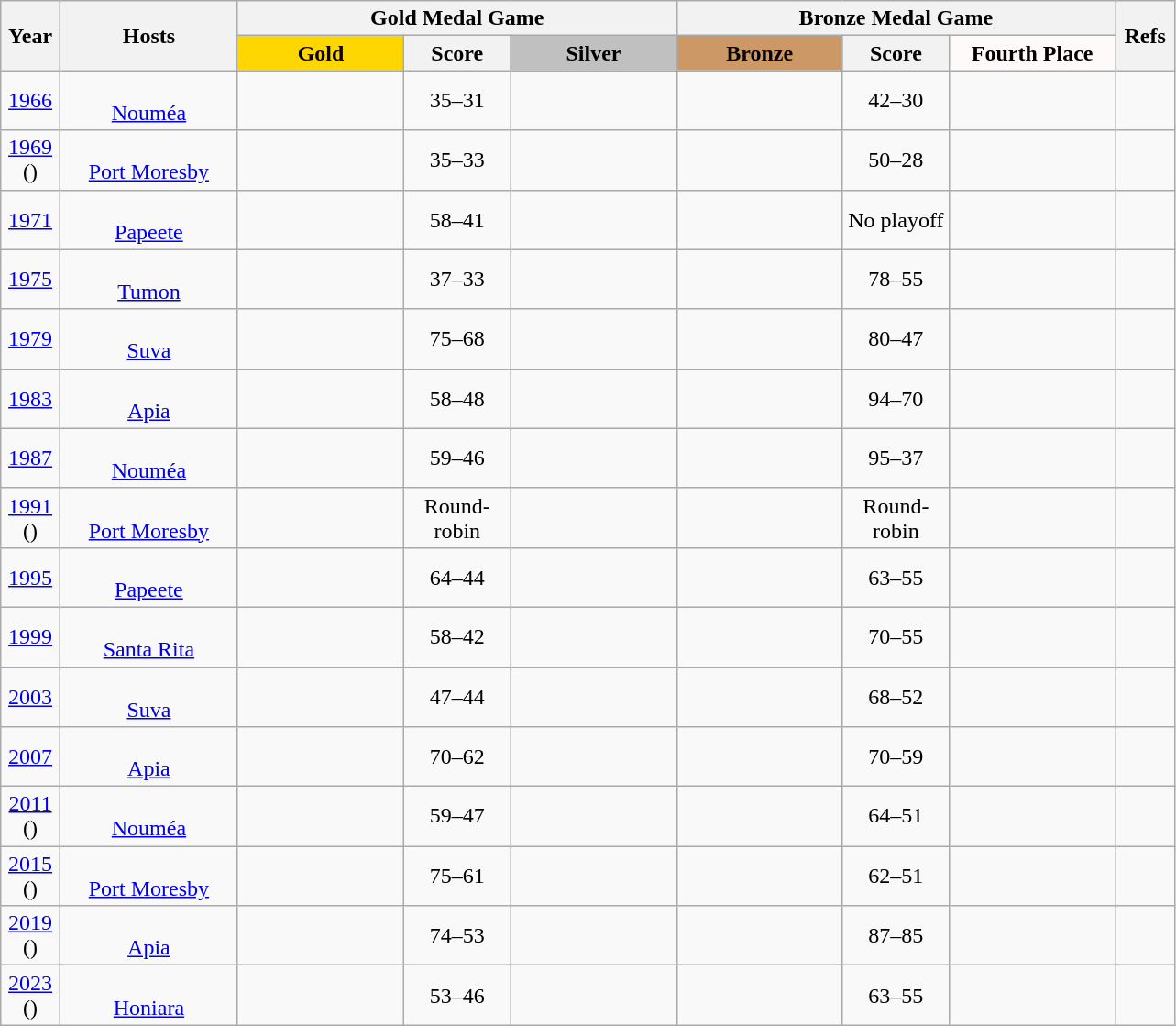<table class="wikitable" style="border-collapse:collapse; font-size:100%; text-align:center;">
<tr>
<th rowspan=2 width=5%>Year</th>
<th rowspan=2 width=15%>Hosts</th>
<th colspan=3>Gold Medal Game</th>
<th colspan=3>Bronze Medal Game</th>
<th rowspan=2 width=5%>Refs</th>
</tr>
<tr>
<th style="width:14%; background:gold;">Gold</th>
<th width=9%>Score</th>
<th style="width:14%; background:silver;">Silver</th>
<th style="width:14%; background:#cc9966;">Bronze</th>
<th width=9%>Score</th>
<th style="width:14%; background:snow;">Fourth Place</th>
</tr>
<tr>
<td><a href='#'>1966</a> </td>
<td><br> <a href='#'>Nouméa</a></td>
<td><strong></strong></td>
<td>35–31</td>
<td></td>
<td></td>
<td>42–30</td>
<td><br></td>
<td style="line-height:0.7;"></td>
</tr>
<tr>
<td><a href='#'>1969</a><br> ()</td>
<td><br><a href='#'>Port Moresby</a></td>
<td><strong></strong></td>
<td>35–33</td>
<td></td>
<td></td>
<td>50–28</td>
<td><br></td>
<td style="line-height:0.7;"></td>
</tr>
<tr>
<td><a href='#'>1971</a> </td>
<td><br><a href='#'>Papeete</a></td>
<td><strong></strong></td>
<td>58–41</td>
<td></td>
<td><br></td>
<td>No playoff</td>
<td></td>
<td style="line-height:0.7;"></td>
</tr>
<tr>
<td><a href='#'>1975</a> </td>
<td><br><a href='#'>Tumon</a></td>
<td><strong></strong></td>
<td>37–33</td>
<td></td>
<td><br></td>
<td>78–55</td>
<td></td>
<td style="line-height:0.7;"></td>
</tr>
<tr>
<td><a href='#'>1979</a> </td>
<td><br><a href='#'>Suva</a></td>
<td><strong></strong></td>
<td>75–68</td>
<td></td>
<td></td>
<td>80–47</td>
<td><br></td>
<td style="line-height:0.7;"></td>
</tr>
<tr>
<td><a href='#'>1983</a> </td>
<td><br><a href='#'>Apia</a></td>
<td><strong></strong></td>
<td>58–48</td>
<td></td>
<td></td>
<td>94–70</td>
<td></td>
<td style="line-height:0.7;"></td>
</tr>
<tr>
<td><a href='#'>1987</a> </td>
<td><br><a href='#'>Nouméa</a></td>
<td><strong></strong></td>
<td>59–46</td>
<td></td>
<td></td>
<td>95–37</td>
<td></td>
<td style="line-height:0.7;"></td>
</tr>
<tr>
<td><a href='#'>1991</a><br> ()</td>
<td><br><a href='#'>Port Moresby</a></td>
<td><strong></strong></td>
<td>Round-<br>robin</td>
<td></td>
<td></td>
<td>Round-<br>robin</td>
<td><br></td>
<td style="line-height:0.7;"></td>
</tr>
<tr>
<td><a href='#'>1995</a> </td>
<td><br><a href='#'>Papeete</a></td>
<td><strong></strong></td>
<td>64–44</td>
<td></td>
<td><br></td>
<td>63–55</td>
<td></td>
<td style="line-height:0.7;"></td>
</tr>
<tr>
<td><a href='#'>1999</a> </td>
<td><br><a href='#'>Santa Rita</a></td>
<td><strong></strong></td>
<td>58–42</td>
<td></td>
<td></td>
<td>70–55</td>
<td></td>
<td style="line-height:0.7;"></td>
</tr>
<tr>
<td><a href='#'>2003</a> </td>
<td><br><a href='#'>Suva</a></td>
<td><strong></strong></td>
<td>47–44</td>
<td></td>
<td></td>
<td>68–52</td>
<td></td>
<td style="line-height:0.7;"></td>
</tr>
<tr>
<td><a href='#'>2007</a> </td>
<td><br><a href='#'>Apia</a></td>
<td><strong></strong></td>
<td>70–62</td>
<td></td>
<td></td>
<td>70–59</td>
<td></td>
<td style="line-height:0.7;"><br></td>
</tr>
<tr>
<td><a href='#'>2011</a><br> ()</td>
<td><br><a href='#'>Nouméa</a></td>
<td><strong></strong></td>
<td>59–47</td>
<td></td>
<td></td>
<td>64–51</td>
<td></td>
<td align=center></td>
</tr>
<tr>
<td><a href='#'>2015</a><br> ()</td>
<td><br><a href='#'>Port Moresby</a></td>
<td><strong></strong></td>
<td>75–61</td>
<td></td>
<td></td>
<td>62–51</td>
<td></td>
<td style="line-height:0.7;"></td>
</tr>
<tr>
<td><a href='#'>2019</a><br>()</td>
<td><br><a href='#'>Apia</a></td>
<td><strong></strong></td>
<td>74–53</td>
<td></td>
<td></td>
<td>87–85</td>
<td></td>
<td></td>
</tr>
<tr>
<td><a href='#'>2023</a><br>()</td>
<td><br><a href='#'>Honiara</a></td>
<td><strong></strong></td>
<td>53–46</td>
<td></td>
<td></td>
<td>63–55</td>
<td></td>
</tr>
</table>
